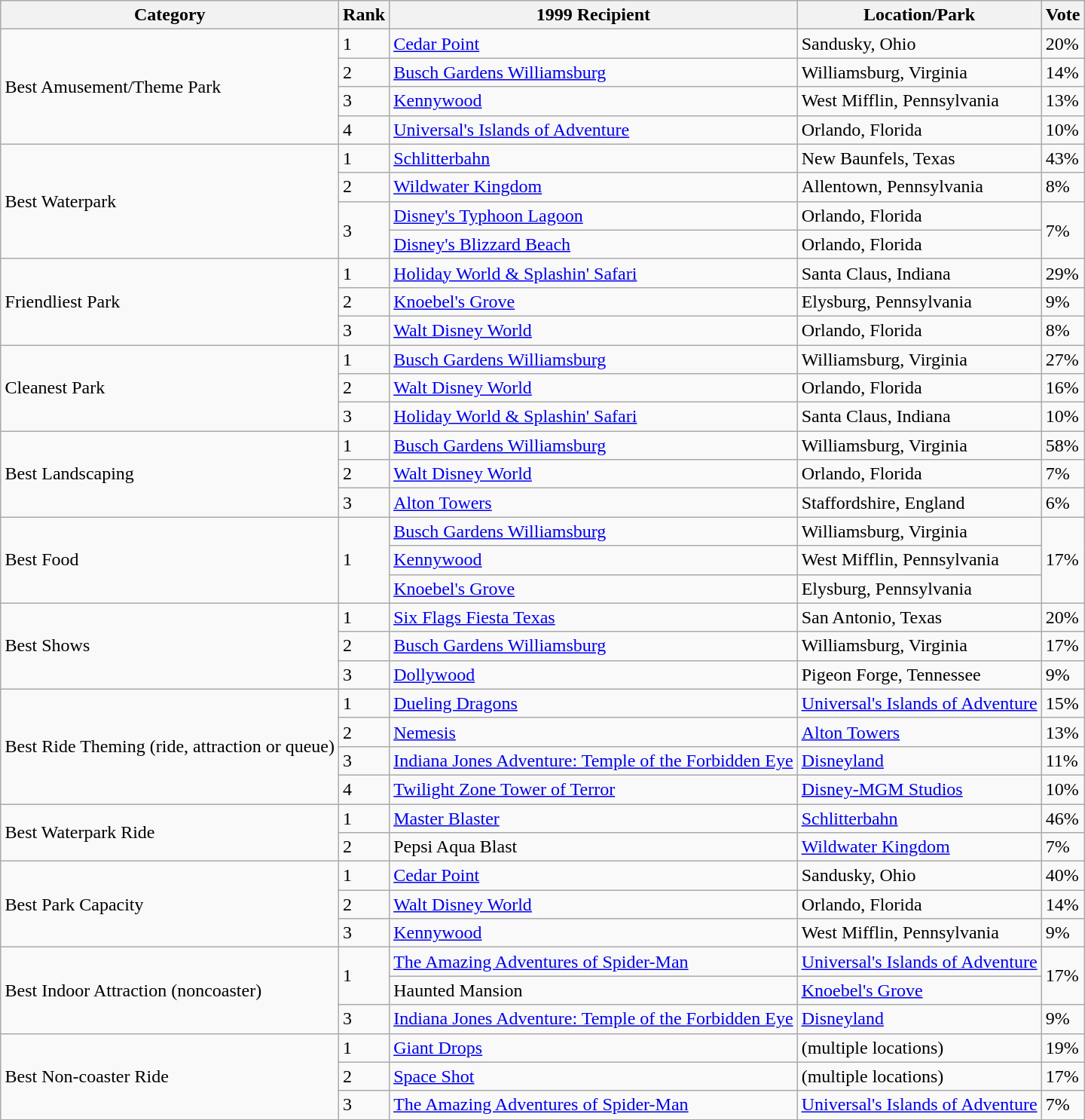<table class= "wikitable sortable" style="margin:1em auto;">
<tr>
<th>Category</th>
<th>Rank</th>
<th>1999 Recipient</th>
<th>Location/Park</th>
<th>Vote</th>
</tr>
<tr>
<td rowspan="4">Best Amusement/Theme Park</td>
<td>1</td>
<td><a href='#'>Cedar Point</a></td>
<td>Sandusky, Ohio</td>
<td>20%</td>
</tr>
<tr>
<td>2</td>
<td><a href='#'>Busch Gardens Williamsburg</a></td>
<td>Williamsburg, Virginia</td>
<td>14%</td>
</tr>
<tr>
<td>3</td>
<td><a href='#'>Kennywood</a></td>
<td>West Mifflin, Pennsylvania</td>
<td>13%</td>
</tr>
<tr>
<td>4</td>
<td><a href='#'>Universal's Islands of Adventure</a></td>
<td>Orlando, Florida</td>
<td>10%</td>
</tr>
<tr>
<td rowspan="4">Best Waterpark</td>
<td>1</td>
<td><a href='#'>Schlitterbahn</a></td>
<td>New Baunfels, Texas</td>
<td>43%</td>
</tr>
<tr>
<td>2</td>
<td><a href='#'>Wildwater Kingdom</a></td>
<td>Allentown, Pennsylvania</td>
<td>8%</td>
</tr>
<tr>
<td rowspan="2">3</td>
<td><a href='#'>Disney's Typhoon Lagoon</a></td>
<td>Orlando, Florida</td>
<td rowspan="2">7%</td>
</tr>
<tr>
<td><a href='#'>Disney's Blizzard Beach</a></td>
<td>Orlando, Florida</td>
</tr>
<tr>
<td rowspan="3">Friendliest Park</td>
<td>1</td>
<td><a href='#'>Holiday World & Splashin' Safari</a></td>
<td>Santa Claus, Indiana</td>
<td>29%</td>
</tr>
<tr>
<td>2</td>
<td><a href='#'>Knoebel's Grove</a></td>
<td>Elysburg, Pennsylvania</td>
<td>9%</td>
</tr>
<tr>
<td>3</td>
<td><a href='#'>Walt Disney World</a></td>
<td>Orlando, Florida</td>
<td>8%</td>
</tr>
<tr>
<td rowspan="3">Cleanest Park</td>
<td>1</td>
<td><a href='#'>Busch Gardens Williamsburg</a></td>
<td>Williamsburg, Virginia</td>
<td>27%</td>
</tr>
<tr>
<td>2</td>
<td><a href='#'>Walt Disney World</a></td>
<td>Orlando, Florida</td>
<td>16%</td>
</tr>
<tr>
<td>3</td>
<td><a href='#'>Holiday World & Splashin' Safari</a></td>
<td>Santa Claus, Indiana</td>
<td>10%</td>
</tr>
<tr>
<td rowspan="3">Best Landscaping</td>
<td>1</td>
<td><a href='#'>Busch Gardens Williamsburg</a></td>
<td>Williamsburg, Virginia</td>
<td>58%</td>
</tr>
<tr>
<td>2</td>
<td><a href='#'>Walt Disney World</a></td>
<td>Orlando, Florida</td>
<td>7%</td>
</tr>
<tr>
<td>3</td>
<td><a href='#'>Alton Towers</a></td>
<td>Staffordshire, England</td>
<td>6%</td>
</tr>
<tr>
<td rowspan="3">Best Food</td>
<td rowspan="3">1</td>
<td><a href='#'>Busch Gardens Williamsburg</a></td>
<td>Williamsburg, Virginia</td>
<td rowspan="3">17%</td>
</tr>
<tr>
<td><a href='#'>Kennywood</a></td>
<td>West Mifflin, Pennsylvania</td>
</tr>
<tr>
<td><a href='#'>Knoebel's Grove</a></td>
<td>Elysburg, Pennsylvania</td>
</tr>
<tr>
<td rowspan="3">Best Shows</td>
<td>1</td>
<td><a href='#'>Six Flags Fiesta Texas</a></td>
<td>San Antonio, Texas</td>
<td>20%</td>
</tr>
<tr>
<td>2</td>
<td><a href='#'>Busch Gardens Williamsburg</a></td>
<td>Williamsburg, Virginia</td>
<td>17%</td>
</tr>
<tr>
<td>3</td>
<td><a href='#'>Dollywood</a></td>
<td>Pigeon Forge, Tennessee</td>
<td>9%</td>
</tr>
<tr>
<td rowspan="4">Best Ride Theming (ride, attraction or queue)</td>
<td>1</td>
<td><a href='#'>Dueling Dragons</a></td>
<td><a href='#'>Universal's Islands of Adventure</a></td>
<td>15%</td>
</tr>
<tr>
<td>2</td>
<td><a href='#'>Nemesis</a></td>
<td><a href='#'>Alton Towers</a></td>
<td>13%</td>
</tr>
<tr>
<td>3</td>
<td><a href='#'>Indiana Jones Adventure: Temple of the Forbidden Eye</a></td>
<td><a href='#'>Disneyland</a></td>
<td>11%</td>
</tr>
<tr>
<td>4</td>
<td><a href='#'>Twilight Zone Tower of Terror</a></td>
<td><a href='#'>Disney-MGM Studios</a></td>
<td>10%</td>
</tr>
<tr>
<td rowspan="2">Best Waterpark Ride</td>
<td>1</td>
<td><a href='#'>Master Blaster</a></td>
<td><a href='#'>Schlitterbahn</a></td>
<td>46%</td>
</tr>
<tr>
<td>2</td>
<td>Pepsi Aqua Blast</td>
<td><a href='#'>Wildwater Kingdom</a></td>
<td>7%</td>
</tr>
<tr>
<td rowspan="3">Best Park Capacity</td>
<td>1</td>
<td><a href='#'>Cedar Point</a></td>
<td>Sandusky, Ohio</td>
<td>40%</td>
</tr>
<tr>
<td>2</td>
<td><a href='#'>Walt Disney World</a></td>
<td>Orlando, Florida</td>
<td>14%</td>
</tr>
<tr>
<td>3</td>
<td><a href='#'>Kennywood</a></td>
<td>West Mifflin, Pennsylvania</td>
<td>9%</td>
</tr>
<tr>
<td rowspan="3">Best Indoor Attraction (noncoaster)</td>
<td rowspan="2">1</td>
<td><a href='#'>The Amazing Adventures of Spider-Man</a></td>
<td><a href='#'>Universal's Islands of Adventure</a></td>
<td rowspan="2">17%</td>
</tr>
<tr>
<td>Haunted Mansion</td>
<td><a href='#'>Knoebel's Grove</a></td>
</tr>
<tr>
<td>3</td>
<td><a href='#'>Indiana Jones Adventure: Temple of the Forbidden Eye</a></td>
<td><a href='#'>Disneyland</a></td>
<td>9%</td>
</tr>
<tr>
<td rowspan="3">Best Non-coaster Ride</td>
<td>1</td>
<td><a href='#'>Giant Drops</a></td>
<td>(multiple locations)</td>
<td>19%</td>
</tr>
<tr>
<td>2</td>
<td><a href='#'>Space Shot</a></td>
<td>(multiple locations)</td>
<td>17%</td>
</tr>
<tr>
<td>3</td>
<td><a href='#'>The Amazing Adventures of Spider-Man</a></td>
<td><a href='#'>Universal's Islands of Adventure</a></td>
<td>7%</td>
</tr>
</table>
